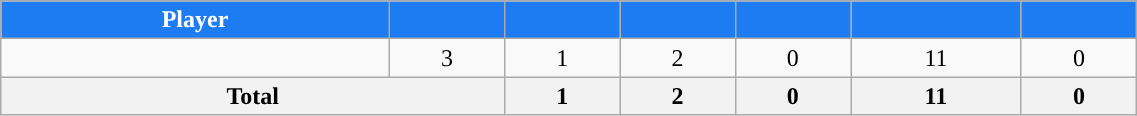<table class="wikitable sortable" style="width:60%; text-align:center;">
<tr>
<th style="color:white; background:#1D7CF2; ">Player</th>
<th style="color:white; background:#1D7CF2; "></th>
<th style="color:white; background:#1D7CF2; "></th>
<th style="color:white; background:#1D7CF2; "></th>
<th style="color:white; background:#1D7CF2; "></th>
<th style="color:white; background:#1D7CF2; "></th>
<th style="color:white; background:#1D7CF2; "></th>
</tr>
<tr>
<td></td>
<td>3</td>
<td>1</td>
<td>2</td>
<td>0</td>
<td>11</td>
<td>0</td>
</tr>
<tr class="sortbottom">
<th colspan=2>Total</th>
<th>1</th>
<th>2</th>
<th>0</th>
<th>11</th>
<th>0</th>
</tr>
</table>
